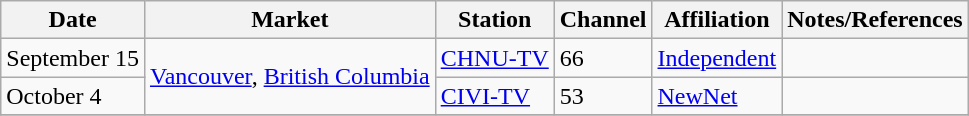<table class="wikitable">
<tr>
<th>Date</th>
<th>Market</th>
<th>Station</th>
<th>Channel</th>
<th>Affiliation</th>
<th>Notes/References</th>
</tr>
<tr>
<td>September 15</td>
<td rowspan=2><a href='#'>Vancouver</a>, <a href='#'>British Columbia</a></td>
<td><a href='#'>CHNU-TV</a></td>
<td>66</td>
<td><a href='#'>Independent</a></td>
<td></td>
</tr>
<tr>
<td>October 4</td>
<td><a href='#'>CIVI-TV</a></td>
<td>53</td>
<td><a href='#'>NewNet</a></td>
<td></td>
</tr>
<tr>
</tr>
</table>
